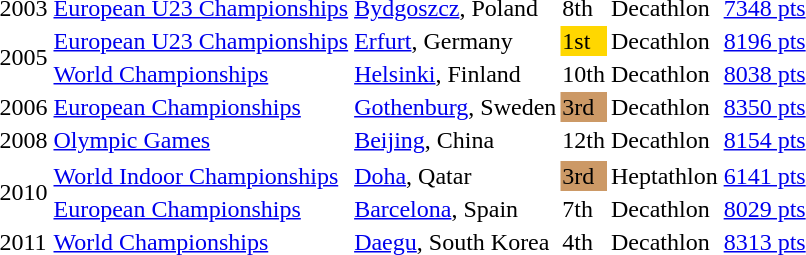<table>
<tr>
<td>2003</td>
<td><a href='#'>European U23 Championships</a></td>
<td><a href='#'>Bydgoszcz</a>, Poland</td>
<td>8th</td>
<td>Decathlon</td>
<td><a href='#'>7348 pts</a></td>
</tr>
<tr>
<td rowspan=2>2005</td>
<td><a href='#'>European U23 Championships</a></td>
<td><a href='#'>Erfurt</a>, Germany</td>
<td bgcolor=gold>1st</td>
<td>Decathlon</td>
<td><a href='#'>8196 pts</a></td>
</tr>
<tr>
<td><a href='#'>World Championships</a></td>
<td><a href='#'>Helsinki</a>, Finland</td>
<td>10th</td>
<td>Decathlon</td>
<td><a href='#'>8038 pts</a></td>
</tr>
<tr>
<td>2006</td>
<td><a href='#'>European Championships</a></td>
<td><a href='#'>Gothenburg</a>, Sweden</td>
<td bgcolor="cc9966">3rd</td>
<td>Decathlon</td>
<td><a href='#'>8350 pts</a></td>
</tr>
<tr>
<td>2008</td>
<td><a href='#'>Olympic Games</a></td>
<td><a href='#'>Beijing</a>, China</td>
<td>12th</td>
<td>Decathlon</td>
<td><a href='#'>8154 pts</a></td>
</tr>
<tr>
</tr>
<tr>
<td rowspan=2>2010</td>
<td><a href='#'>World Indoor Championships</a></td>
<td><a href='#'>Doha</a>, Qatar</td>
<td bgcolor="cc9966">3rd</td>
<td>Heptathlon</td>
<td><a href='#'>6141 pts</a></td>
</tr>
<tr>
<td><a href='#'>European Championships</a></td>
<td><a href='#'>Barcelona</a>, Spain</td>
<td>7th</td>
<td>Decathlon</td>
<td><a href='#'>8029 pts</a></td>
</tr>
<tr>
<td>2011</td>
<td><a href='#'>World Championships</a></td>
<td><a href='#'>Daegu</a>, South Korea</td>
<td>4th</td>
<td>Decathlon</td>
<td><a href='#'>8313 pts</a></td>
</tr>
</table>
